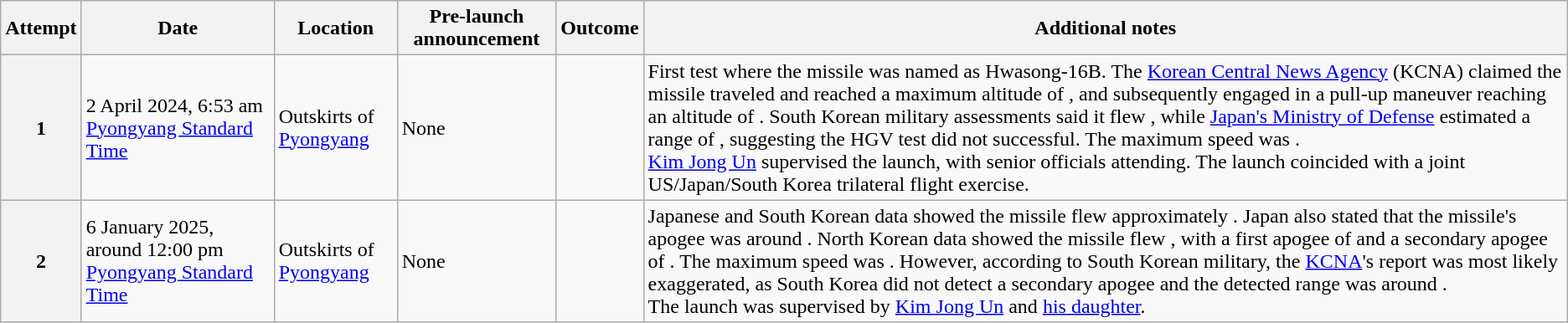<table class="wikitable">
<tr>
<th scope="col">Attempt</th>
<th scope="col">Date</th>
<th scope="col">Location</th>
<th scope="col">Pre-launch announcement</th>
<th scope="col">Outcome</th>
<th scope="col">Additional notes</th>
</tr>
<tr>
<th scope="row">1</th>
<td>2 April 2024, 6:53 am <a href='#'>Pyongyang Standard Time</a></td>
<td>Outskirts of <a href='#'>Pyongyang</a></td>
<td>None</td>
<td></td>
<td>First test where the missile was named as Hwasong-16B. The <a href='#'>Korean Central News Agency</a> (KCNA) claimed the missile traveled  and reached a maximum altitude of , and subsequently engaged in a pull-up maneuver reaching an altitude of . South Korean military assessments said it flew , while <a href='#'>Japan's Ministry of Defense</a> estimated a range of , suggesting the HGV test did not successful. The maximum speed was .<br><a href='#'>Kim Jong Un</a> supervised the launch,  with senior officials attending. The launch coincided with a joint US/Japan/South Korea trilateral flight exercise.</td>
</tr>
<tr>
<th>2</th>
<td>6 January 2025, around 12:00 pm <a href='#'>Pyongyang Standard Time</a></td>
<td>Outskirts of <a href='#'>Pyongyang</a></td>
<td>None</td>
<td></td>
<td>Japanese and South Korean data showed the missile flew approximately . Japan also stated that the missile's apogee was around . North Korean data showed the missile flew , with a first apogee of  and a secondary apogee of . The maximum speed was . However, according to South Korean military, the <a href='#'>KCNA</a>'s report was most likely exaggerated, as South Korea did not detect a secondary apogee and the detected range was around .<br>The launch was supervised by <a href='#'>Kim Jong Un</a> and <a href='#'>his daughter</a>.</td>
</tr>
</table>
